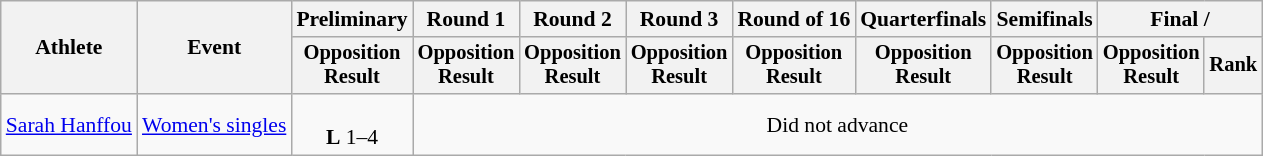<table class="wikitable" style="font-size:90%;">
<tr>
<th rowspan=2>Athlete</th>
<th rowspan=2>Event</th>
<th>Preliminary</th>
<th>Round 1</th>
<th>Round 2</th>
<th>Round 3</th>
<th>Round of 16</th>
<th>Quarterfinals</th>
<th>Semifinals</th>
<th colspan=2>Final / </th>
</tr>
<tr style="font-size:95%">
<th>Opposition<br>Result</th>
<th>Opposition<br>Result</th>
<th>Opposition<br>Result</th>
<th>Opposition<br>Result</th>
<th>Opposition<br>Result</th>
<th>Opposition<br>Result</th>
<th>Opposition<br>Result</th>
<th>Opposition<br>Result</th>
<th>Rank</th>
</tr>
<tr align=center>
<td align=left><a href='#'>Sarah Hanffou</a></td>
<td align=left><a href='#'>Women's singles</a></td>
<td><br><strong>L</strong> 1–4</td>
<td colspan=8>Did not advance</td>
</tr>
</table>
